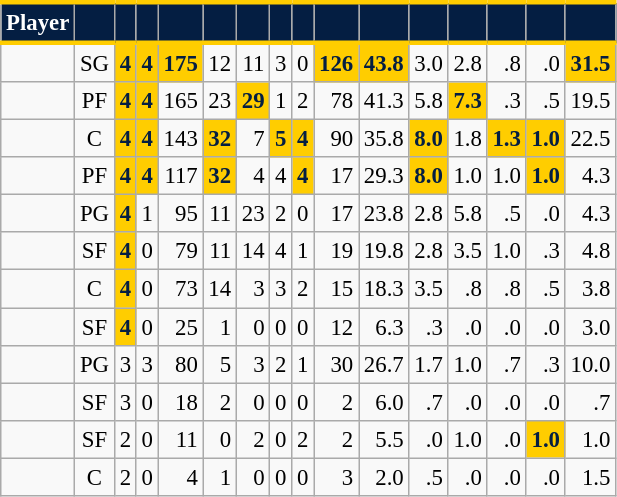<table class="wikitable sortable" style="font-size: 95%; text-align:right;">
<tr>
<th style="background:#041E42; color:#FFFFFF; border-top:#FFCD00 3px solid; border-bottom:#FFCD00 3px solid;">Player</th>
<th style="background:#041E42; color:#FFFFFF; border-top:#FFCD00 3px solid; border-bottom:#FFCD00 3px solid;"></th>
<th style="background:#041E42; color:#FFFFFF; border-top:#FFCD00 3px solid; border-bottom:#FFCD00 3px solid;"></th>
<th style="background:#041E42; color:#FFFFFF; border-top:#FFCD00 3px solid; border-bottom:#FFCD00 3px solid;"></th>
<th style="background:#041E42; color:#FFFFFF; border-top:#FFCD00 3px solid; border-bottom:#FFCD00 3px solid;"></th>
<th style="background:#041E42; color:#FFFFFF; border-top:#FFCD00 3px solid; border-bottom:#FFCD00 3px solid;"></th>
<th style="background:#041E42; color:#FFFFFF; border-top:#FFCD00 3px solid; border-bottom:#FFCD00 3px solid;"></th>
<th style="background:#041E42; color:#FFFFFF; border-top:#FFCD00 3px solid; border-bottom:#FFCD00 3px solid;"></th>
<th style="background:#041E42; color:#FFFFFF; border-top:#FFCD00 3px solid; border-bottom:#FFCD00 3px solid;"></th>
<th style="background:#041E42; color:#FFFFFF; border-top:#FFCD00 3px solid; border-bottom:#FFCD00 3px solid;"></th>
<th style="background:#041E42; color:#FFFFFF; border-top:#FFCD00 3px solid; border-bottom:#FFCD00 3px solid;"></th>
<th style="background:#041E42; color:#FFFFFF; border-top:#FFCD00 3px solid; border-bottom:#FFCD00 3px solid;"></th>
<th style="background:#041E42; color:#FFFFFF; border-top:#FFCD00 3px solid; border-bottom:#FFCD00 3px solid;"></th>
<th style="background:#041E42; color:#FFFFFF; border-top:#FFCD00 3px solid; border-bottom:#FFCD00 3px solid;"></th>
<th style="background:#041E42; color:#FFFFFF; border-top:#FFCD00 3px solid; border-bottom:#FFCD00 3px solid;"></th>
<th style="background:#041E42; color:#FFFFFF; border-top:#FFCD00 3px solid; border-bottom:#FFCD00 3px solid;"></th>
</tr>
<tr>
<td style="text-align:left;"></td>
<td style="text-align:center;">SG</td>
<td style="background:#FFCD00; color:#041E42;"><strong>4</strong></td>
<td style="background:#FFCD00; color:#041E42;"><strong>4</strong></td>
<td style="background:#FFCD00; color:#041E42;"><strong>175</strong></td>
<td>12</td>
<td>11</td>
<td>3</td>
<td>0</td>
<td style="background:#FFCD00; color:#041E42;"><strong>126</strong></td>
<td style="background:#FFCD00; color:#041E42;"><strong>43.8</strong></td>
<td>3.0</td>
<td>2.8</td>
<td>.8</td>
<td>.0</td>
<td style="background:#FFCD00; color:#041E42;"><strong>31.5</strong></td>
</tr>
<tr>
<td style="text-align:left;"></td>
<td style="text-align:center;">PF</td>
<td style="background:#FFCD00; color:#041E42;"><strong>4</strong></td>
<td style="background:#FFCD00; color:#041E42;"><strong>4</strong></td>
<td>165</td>
<td>23</td>
<td style="background:#FFCD00; color:#041E42;"><strong>29</strong></td>
<td>1</td>
<td>2</td>
<td>78</td>
<td>41.3</td>
<td>5.8</td>
<td style="background:#FFCD00; color:#041E42;"><strong>7.3</strong></td>
<td>.3</td>
<td>.5</td>
<td>19.5</td>
</tr>
<tr>
<td style="text-align:left;"></td>
<td style="text-align:center;">C</td>
<td style="background:#FFCD00; color:#041E42;"><strong>4</strong></td>
<td style="background:#FFCD00; color:#041E42;"><strong>4</strong></td>
<td>143</td>
<td style="background:#FFCD00; color:#041E42;"><strong>32</strong></td>
<td>7</td>
<td style="background:#FFCD00; color:#041E42;"><strong>5</strong></td>
<td style="background:#FFCD00; color:#041E42;"><strong>4</strong></td>
<td>90</td>
<td>35.8</td>
<td style="background:#FFCD00; color:#041E42;"><strong>8.0</strong></td>
<td>1.8</td>
<td style="background:#FFCD00; color:#041E42;"><strong>1.3</strong></td>
<td style="background:#FFCD00; color:#041E42;"><strong>1.0</strong></td>
<td>22.5</td>
</tr>
<tr>
<td style="text-align:left;"></td>
<td style="text-align:center;">PF</td>
<td style="background:#FFCD00; color:#041E42;"><strong>4</strong></td>
<td style="background:#FFCD00; color:#041E42;"><strong>4</strong></td>
<td>117</td>
<td style="background:#FFCD00; color:#041E42;"><strong>32</strong></td>
<td>4</td>
<td>4</td>
<td style="background:#FFCD00; color:#041E42;"><strong>4</strong></td>
<td>17</td>
<td>29.3</td>
<td style="background:#FFCD00; color:#041E42;"><strong>8.0</strong></td>
<td>1.0</td>
<td>1.0</td>
<td style="background:#FFCD00; color:#041E42;"><strong>1.0</strong></td>
<td>4.3</td>
</tr>
<tr>
<td style="text-align:left;"></td>
<td style="text-align:center;">PG</td>
<td style="background:#FFCD00; color:#041E42;"><strong>4</strong></td>
<td>1</td>
<td>95</td>
<td>11</td>
<td>23</td>
<td>2</td>
<td>0</td>
<td>17</td>
<td>23.8</td>
<td>2.8</td>
<td>5.8</td>
<td>.5</td>
<td>.0</td>
<td>4.3</td>
</tr>
<tr>
<td style="text-align:left;"></td>
<td style="text-align:center;">SF</td>
<td style="background:#FFCD00; color:#041E42;"><strong>4</strong></td>
<td>0</td>
<td>79</td>
<td>11</td>
<td>14</td>
<td>4</td>
<td>1</td>
<td>19</td>
<td>19.8</td>
<td>2.8</td>
<td>3.5</td>
<td>1.0</td>
<td>.3</td>
<td>4.8</td>
</tr>
<tr>
<td style="text-align:left;"></td>
<td style="text-align:center;">C</td>
<td style="background:#FFCD00; color:#041E42;"><strong>4</strong></td>
<td>0</td>
<td>73</td>
<td>14</td>
<td>3</td>
<td>3</td>
<td>2</td>
<td>15</td>
<td>18.3</td>
<td>3.5</td>
<td>.8</td>
<td>.8</td>
<td>.5</td>
<td>3.8</td>
</tr>
<tr>
<td style="text-align:left;"></td>
<td style="text-align:center;">SF</td>
<td style="background:#FFCD00; color:#041E42;"><strong>4</strong></td>
<td>0</td>
<td>25</td>
<td>1</td>
<td>0</td>
<td>0</td>
<td>0</td>
<td>12</td>
<td>6.3</td>
<td>.3</td>
<td>.0</td>
<td>.0</td>
<td>.0</td>
<td>3.0</td>
</tr>
<tr>
<td style="text-align:left;"></td>
<td style="text-align:center;">PG</td>
<td>3</td>
<td>3</td>
<td>80</td>
<td>5</td>
<td>3</td>
<td>2</td>
<td>1</td>
<td>30</td>
<td>26.7</td>
<td>1.7</td>
<td>1.0</td>
<td>.7</td>
<td>.3</td>
<td>10.0</td>
</tr>
<tr>
<td style="text-align:left;"></td>
<td style="text-align:center;">SF</td>
<td>3</td>
<td>0</td>
<td>18</td>
<td>2</td>
<td>0</td>
<td>0</td>
<td>0</td>
<td>2</td>
<td>6.0</td>
<td>.7</td>
<td>.0</td>
<td>.0</td>
<td>.0</td>
<td>.7</td>
</tr>
<tr>
<td style="text-align:left;"></td>
<td style="text-align:center;">SF</td>
<td>2</td>
<td>0</td>
<td>11</td>
<td>0</td>
<td>2</td>
<td>0</td>
<td>2</td>
<td>2</td>
<td>5.5</td>
<td>.0</td>
<td>1.0</td>
<td>.0</td>
<td style="background:#FFCD00; color:#041E42;"><strong>1.0</strong></td>
<td>1.0</td>
</tr>
<tr>
<td style="text-align:left;"></td>
<td style="text-align:center;">C</td>
<td>2</td>
<td>0</td>
<td>4</td>
<td>1</td>
<td>0</td>
<td>0</td>
<td>0</td>
<td>3</td>
<td>2.0</td>
<td>.5</td>
<td>.0</td>
<td>.0</td>
<td>.0</td>
<td>1.5</td>
</tr>
</table>
